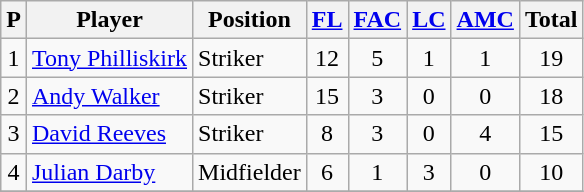<table class="wikitable sortable">
<tr>
<th>P</th>
<th>Player</th>
<th>Position</th>
<th><a href='#'>FL</a></th>
<th><a href='#'>FAC</a></th>
<th><a href='#'>LC</a></th>
<th><a href='#'>AMC</a></th>
<th>Total</th>
</tr>
<tr>
<td align=center>1</td>
<td> <a href='#'>Tony Philliskirk</a></td>
<td>Striker</td>
<td align=center>12</td>
<td align=center>5</td>
<td align=center>1</td>
<td align=center>1</td>
<td align=center>19</td>
</tr>
<tr>
<td align=center>2</td>
<td> <a href='#'>Andy Walker</a></td>
<td>Striker</td>
<td align=center>15</td>
<td align=center>3</td>
<td align=center>0</td>
<td align=center>0</td>
<td align=center>18</td>
</tr>
<tr>
<td align=center>3</td>
<td> <a href='#'>David Reeves</a></td>
<td>Striker</td>
<td align=center>8</td>
<td align=center>3</td>
<td align=center>0</td>
<td align=center>4</td>
<td align=center>15</td>
</tr>
<tr>
<td align=center>4</td>
<td> <a href='#'>Julian Darby</a></td>
<td>Midfielder</td>
<td align=center>6</td>
<td align=center>1</td>
<td align=center>3</td>
<td align=center>0</td>
<td align=center>10</td>
</tr>
<tr>
</tr>
</table>
